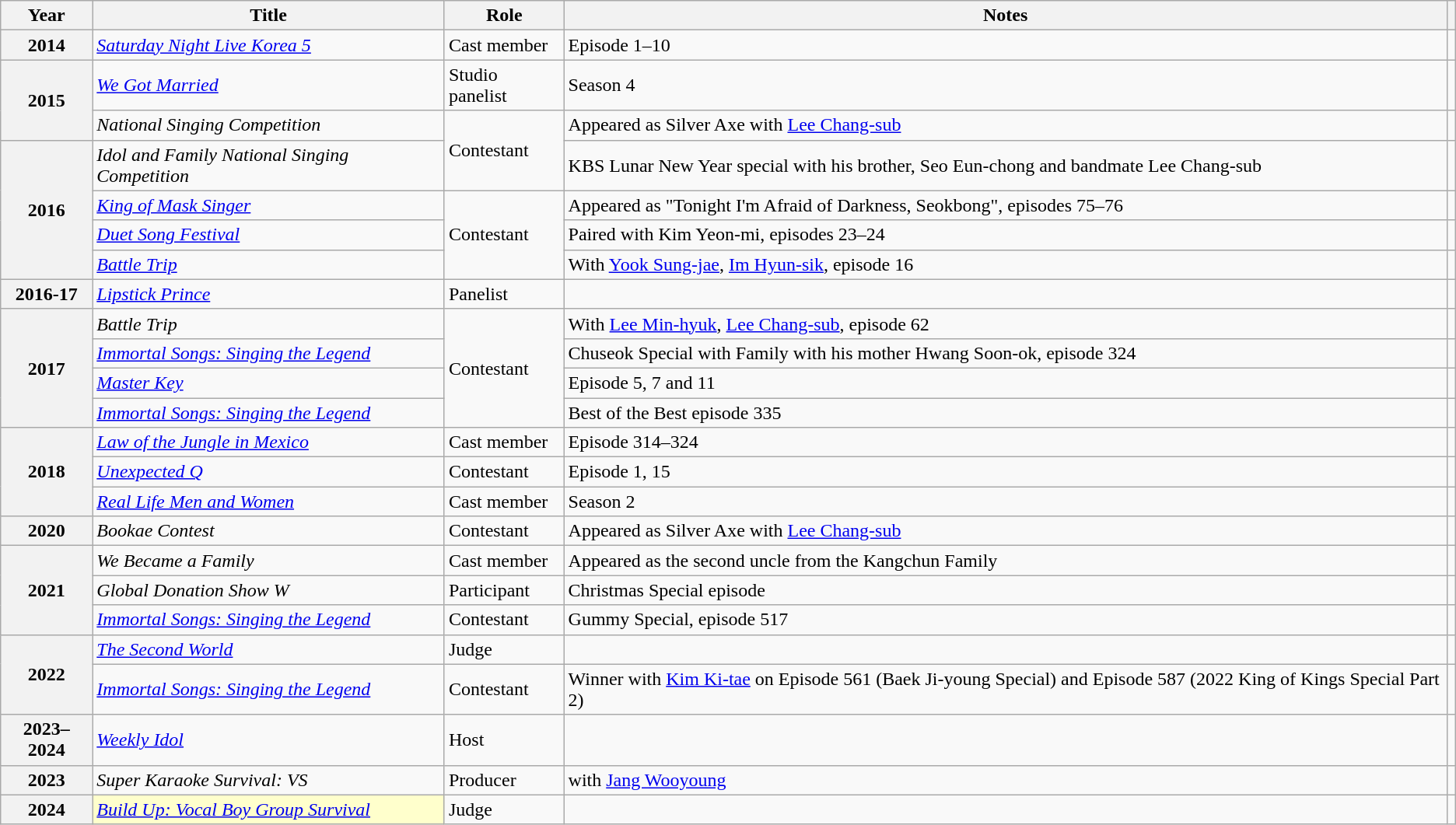<table class="wikitable plainrowheaders sortable">
<tr>
<th scope="col">Year</th>
<th scope="col">Title</th>
<th scope="col">Role</th>
<th scope="col" class="unsortable">Notes</th>
<th scope="col" class="unsortable"></th>
</tr>
<tr>
<th scope="row">2014</th>
<td><em><a href='#'>Saturday Night Live Korea 5</a></em></td>
<td>Cast member</td>
<td>Episode 1–10</td>
<td style="text-align:center"></td>
</tr>
<tr>
<th scope="row" rowspan="2">2015</th>
<td><em><a href='#'>We Got Married</a></em></td>
<td>Studio panelist</td>
<td>Season 4</td>
<td></td>
</tr>
<tr>
<td><em>National Singing Competition</em></td>
<td rowspan="2">Contestant</td>
<td>Appeared as Silver Axe with <a href='#'>Lee Chang-sub</a></td>
<td></td>
</tr>
<tr>
<th scope="row" rowspan="4">2016</th>
<td><em>Idol and Family National Singing Competition</em></td>
<td>KBS Lunar New Year special with his brother, Seo Eun-chong and bandmate Lee Chang-sub</td>
<td></td>
</tr>
<tr>
<td><em><a href='#'>King of Mask Singer</a></em></td>
<td rowspan="3">Contestant</td>
<td>Appeared as "Tonight I'm Afraid of Darkness, Seokbong", episodes 75–76</td>
<td></td>
</tr>
<tr>
<td><em><a href='#'>Duet Song Festival</a></em></td>
<td>Paired with Kim Yeon-mi, episodes 23–24</td>
<td style="text-align:center"></td>
</tr>
<tr>
<td><em><a href='#'>Battle Trip</a></em></td>
<td>With <a href='#'>Yook Sung-jae</a>, <a href='#'>Im Hyun-sik</a>, episode 16</td>
<td></td>
</tr>
<tr>
<th scope="row">2016-17</th>
<td><em><a href='#'>Lipstick Prince</a></em></td>
<td>Panelist</td>
<td></td>
<td style="text-align:center"></td>
</tr>
<tr>
<th scope="row" rowspan="4">2017</th>
<td><em>Battle Trip</em></td>
<td rowspan="4">Contestant</td>
<td>With <a href='#'>Lee Min-hyuk</a>, <a href='#'>Lee Chang-sub</a>, episode 62</td>
<td></td>
</tr>
<tr>
<td><em><a href='#'>Immortal Songs: Singing the Legend</a></em></td>
<td>Chuseok Special with Family with his mother Hwang Soon-ok, episode 324</td>
<td style="text-align:center"></td>
</tr>
<tr>
<td><em><a href='#'>Master Key</a></em></td>
<td>Episode 5, 7 and 11</td>
<td></td>
</tr>
<tr>
<td><em><a href='#'>Immortal Songs: Singing the Legend</a></em></td>
<td>Best of the Best episode 335</td>
<td></td>
</tr>
<tr>
<th scope="row" rowspan="3">2018</th>
<td><em><a href='#'>Law of the Jungle in Mexico</a></em></td>
<td>Cast member</td>
<td>Episode 314–324</td>
<td style="text-align:center"></td>
</tr>
<tr>
<td><em><a href='#'>Unexpected Q</a></em></td>
<td>Contestant</td>
<td>Episode 1, 15</td>
<td style="text-align:center"></td>
</tr>
<tr>
<td><em><a href='#'>Real Life Men and Women</a></em></td>
<td>Cast member</td>
<td>Season 2</td>
<td style="text-align:center"></td>
</tr>
<tr>
<th scope="row">2020</th>
<td><em>Bookae Contest</em> </td>
<td>Contestant</td>
<td>Appeared as Silver Axe with <a href='#'>Lee Chang-sub</a></td>
<td style="text-align:center"></td>
</tr>
<tr>
<th scope="row" rowspan="3">2021</th>
<td><em>We Became a Family</em></td>
<td>Cast member</td>
<td>Appeared as the second uncle from the Kangchun Family</td>
<td style="text-align:center"></td>
</tr>
<tr>
<td><em>Global Donation Show W</em></td>
<td>Participant</td>
<td>Christmas Special episode</td>
<td style="text-align:center"></td>
</tr>
<tr>
<td><em><a href='#'>Immortal Songs: Singing the Legend</a></em></td>
<td>Contestant</td>
<td>Gummy Special, episode 517</td>
<td></td>
</tr>
<tr>
<th scope="row" rowspan="2">2022</th>
<td><em><a href='#'>The Second World</a></em></td>
<td>Judge</td>
<td></td>
<td style="text-align:center"></td>
</tr>
<tr>
<td><em><a href='#'>Immortal Songs: Singing the Legend</a></em></td>
<td>Contestant</td>
<td>Winner with <a href='#'>Kim Ki-tae</a> on Episode 561 (Baek Ji-young Special) and Episode 587 (2022 King of Kings Special Part 2)</td>
<td></td>
</tr>
<tr>
<th scope="row">2023–2024</th>
<td><em><a href='#'>Weekly Idol</a></em></td>
<td>Host</td>
<td></td>
<td style="text-align:center"></td>
</tr>
<tr>
<th scope="row">2023</th>
<td><em>Super Karaoke Survival: VS</em></td>
<td>Producer</td>
<td>with <a href='#'>Jang Wooyoung</a></td>
<td style="text-align:center"></td>
</tr>
<tr>
<th scope="row">2024</th>
<td style="background:#FFFFCC"><em><a href='#'>Build Up: Vocal Boy Group Survival</a></em> </td>
<td>Judge</td>
<td></td>
<td style="text-align:center"></td>
</tr>
</table>
